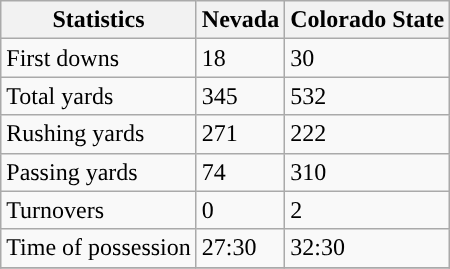<table class="wikitable">
<tr>
<th>Statistics</th>
<th>Nevada</th>
<th>Colorado State</th>
</tr>
<tr>
<td>First downs</td>
<td>18</td>
<td>30</td>
</tr>
<tr>
<td>Total yards</td>
<td>345</td>
<td>532</td>
</tr>
<tr>
<td>Rushing yards</td>
<td>271</td>
<td>222</td>
</tr>
<tr>
<td>Passing yards</td>
<td>74</td>
<td>310</td>
</tr>
<tr>
<td>Turnovers</td>
<td>0</td>
<td>2</td>
</tr>
<tr>
<td>Time of possession</td>
<td>27:30</td>
<td>32:30</td>
</tr>
<tr>
</tr>
</table>
